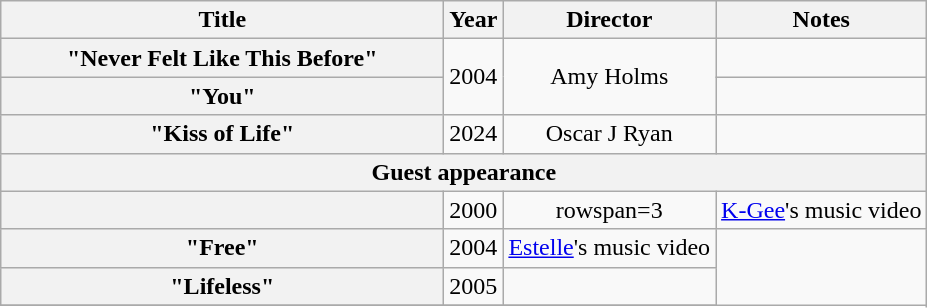<table class="wikitable plainrowheaders" style="text-align:center;">
<tr>
<th scope="col" style="width:18em;">Title</th>
<th scope="col">Year</th>
<th scope="col">Director</th>
<th scope="col">Notes</th>
</tr>
<tr>
<th scope="row">"Never Felt Like This Before"</th>
<td rowspan="2">2004</td>
<td rowspan="2">Amy Holms</td>
<td></td>
</tr>
<tr>
<th scope="row">"You"</th>
<td></td>
</tr>
<tr>
<th scope="row">"Kiss of Life"</th>
<td>2024</td>
<td>Oscar J Ryan</td>
<td></td>
</tr>
<tr>
<th scope="col" colspan="4">Guest appearance</th>
</tr>
<tr>
<th scope="row"></th>
<td>2000</td>
<td>rowspan=3 </td>
<td><a href='#'>K-Gee</a>'s music video</td>
</tr>
<tr>
<th scope="row">"Free"</th>
<td>2004</td>
<td><a href='#'>Estelle</a>'s music video</td>
</tr>
<tr>
<th scope="row">"Lifeless"</th>
<td>2005</td>
<td></td>
</tr>
<tr>
</tr>
</table>
